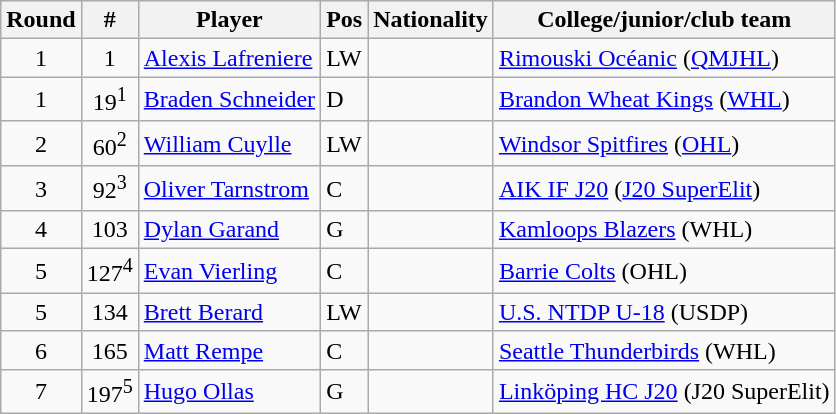<table class="wikitable">
<tr>
<th>Round</th>
<th>#</th>
<th>Player</th>
<th>Pos</th>
<th>Nationality</th>
<th>College/junior/club team</th>
</tr>
<tr>
<td style="text-align:center;">1</td>
<td style="text-align:center;">1</td>
<td><a href='#'>Alexis Lafreniere</a></td>
<td>LW</td>
<td></td>
<td><a href='#'>Rimouski Océanic</a> (<a href='#'>QMJHL</a>)</td>
</tr>
<tr>
<td style="text-align:center;">1</td>
<td style="text-align:center;">19<sup>1</sup></td>
<td><a href='#'>Braden Schneider</a></td>
<td>D</td>
<td></td>
<td><a href='#'>Brandon Wheat Kings</a> (<a href='#'>WHL</a>)</td>
</tr>
<tr>
<td style="text-align:center;">2</td>
<td style="text-align:center;">60<sup>2</sup></td>
<td><a href='#'>William Cuylle</a></td>
<td>LW</td>
<td></td>
<td><a href='#'>Windsor Spitfires</a> (<a href='#'>OHL</a>)</td>
</tr>
<tr>
<td style="text-align:center;">3</td>
<td style="text-align:center;">92<sup>3</sup></td>
<td><a href='#'>Oliver Tarnstrom</a></td>
<td>C</td>
<td></td>
<td><a href='#'>AIK IF J20</a> (<a href='#'>J20 SuperElit</a>)</td>
</tr>
<tr>
<td style="text-align:center;">4</td>
<td style="text-align:center;">103</td>
<td><a href='#'>Dylan Garand</a></td>
<td>G</td>
<td></td>
<td><a href='#'>Kamloops Blazers</a> (WHL)</td>
</tr>
<tr>
<td style="text-align:center;">5</td>
<td style="text-align:center;">127<sup>4</sup></td>
<td><a href='#'>Evan Vierling</a></td>
<td>C</td>
<td></td>
<td><a href='#'>Barrie Colts</a> (OHL)</td>
</tr>
<tr>
<td style="text-align:center;">5</td>
<td style="text-align:center;">134</td>
<td><a href='#'>Brett Berard</a></td>
<td>LW</td>
<td></td>
<td><a href='#'>U.S. NTDP U-18</a> (USDP)</td>
</tr>
<tr>
<td style="text-align:center;">6</td>
<td style="text-align:center;">165</td>
<td><a href='#'>Matt Rempe</a></td>
<td>C</td>
<td></td>
<td><a href='#'>Seattle Thunderbirds</a> (WHL)</td>
</tr>
<tr>
<td style="text-align:center;">7</td>
<td style="text-align:center;">197<sup>5</sup></td>
<td><a href='#'>Hugo Ollas</a></td>
<td>G</td>
<td></td>
<td><a href='#'>Linköping HC J20</a> (J20 SuperElit)</td>
</tr>
</table>
